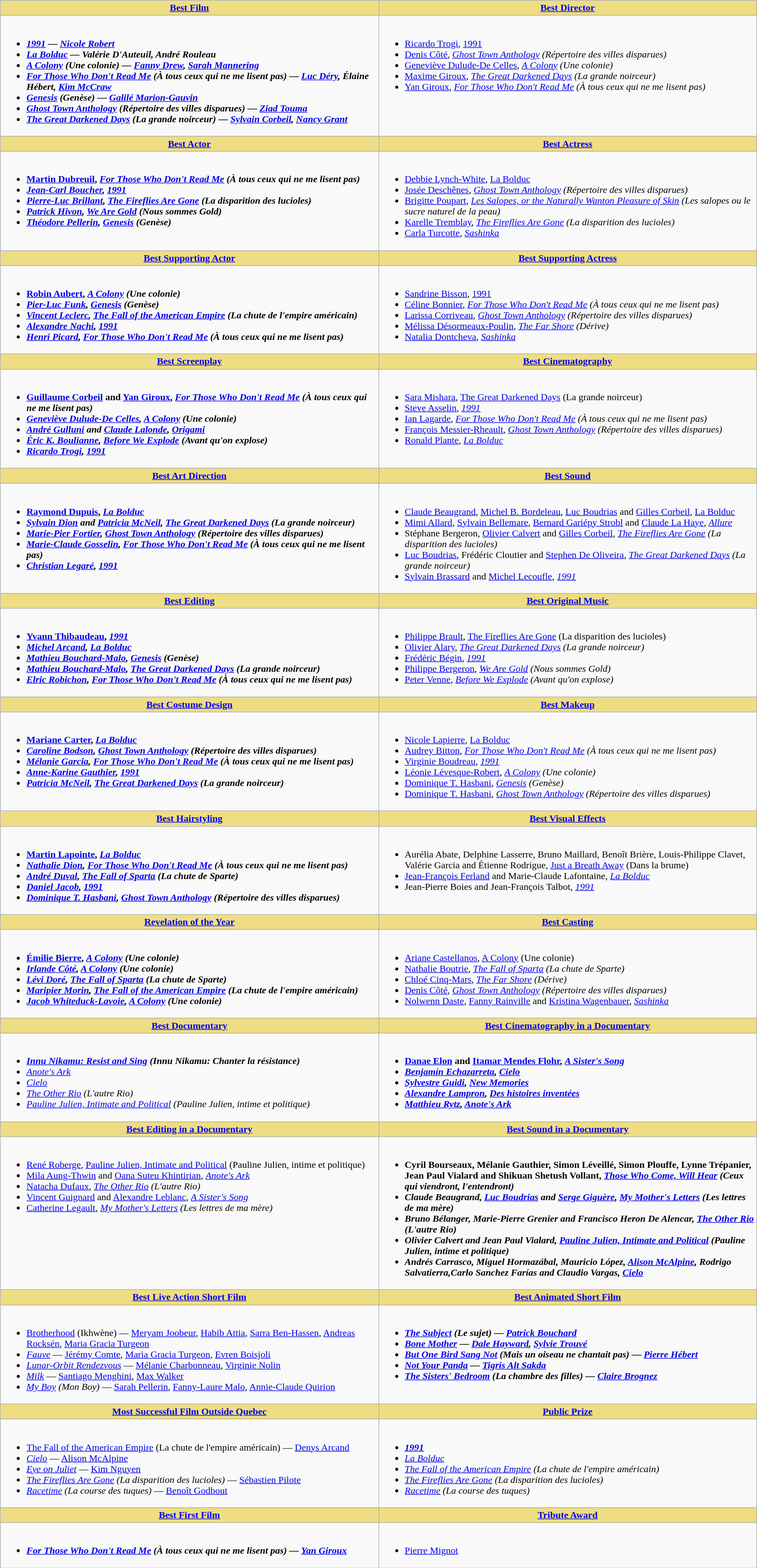<table class=wikitable width="100%">
<tr>
<th style="background:#EEDD82; width:50%"><a href='#'>Best Film</a></th>
<th style="background:#EEDD82; width:50%"><a href='#'>Best Director</a></th>
</tr>
<tr>
<td valign="top"><br><ul><li> <strong><em><a href='#'>1991</a><em> — <a href='#'>Nicole Robert</a><strong></li><li></em><a href='#'>La Bolduc</a><em> — Valérie D'Auteuil, André Rouleau</li><li></em><a href='#'>A Colony</a> (Une colonie)<em> — <a href='#'>Fanny Drew</a>, <a href='#'>Sarah Mannering</a></li><li></em><a href='#'>For Those Who Don't Read Me</a> (À tous ceux qui ne me lisent pas)<em> — <a href='#'>Luc Déry</a>, Élaine Hébert, <a href='#'>Kim McCraw</a></li><li></em><a href='#'>Genesis</a> (Genèse)<em> — <a href='#'>Galilé Marion-Gauvin</a></li><li></em><a href='#'>Ghost Town Anthology</a> (Répertoire des villes disparues)<em> — <a href='#'>Ziad Touma</a></li><li></em><a href='#'>The Great Darkened Days</a> (La grande noirceur)<em> — <a href='#'>Sylvain Corbeil</a>, <a href='#'>Nancy Grant</a></li></ul></td>
<td valign="top"><br><ul><li> </strong><a href='#'>Ricardo Trogi</a>, </em><a href='#'>1991</a></em></strong></li><li><a href='#'>Denis Côté</a>, <em><a href='#'>Ghost Town Anthology</a> (Répertoire des villes disparues)</em></li><li><a href='#'>Geneviève Dulude-De Celles</a>, <em><a href='#'>A Colony</a> (Une colonie)</em></li><li><a href='#'>Maxime Giroux</a>, <em><a href='#'>The Great Darkened Days</a> (La grande noirceur)</em></li><li><a href='#'>Yan Giroux</a>, <em><a href='#'>For Those Who Don't Read Me</a> (À tous ceux qui ne me lisent pas)</em></li></ul></td>
</tr>
<tr>
<th style="background:#EEDD82; width:50%"><a href='#'>Best Actor</a></th>
<th style="background:#EEDD82; width:50%"><a href='#'>Best Actress</a></th>
</tr>
<tr>
<td valign="top"><br><ul><li> <strong><a href='#'>Martin Dubreuil</a>, <em><a href='#'>For Those Who Don't Read Me</a> (À tous ceux qui ne me lisent pas)<strong><em></li><li><a href='#'>Jean-Carl Boucher</a>, </em><a href='#'>1991</a><em></li><li><a href='#'>Pierre-Luc Brillant</a>, </em><a href='#'>The Fireflies Are Gone</a> (La disparition des lucioles)<em></li><li><a href='#'>Patrick Hivon</a>, </em><a href='#'>We Are Gold</a> (Nous sommes Gold)<em></li><li><a href='#'>Théodore Pellerin</a>, </em><a href='#'>Genesis</a> (Genèse)<em></li></ul></td>
<td valign="top"><br><ul><li> </strong><a href='#'>Debbie Lynch-White</a>, </em><a href='#'>La Bolduc</a></em></strong></li><li><a href='#'>Josée Deschênes</a>, <em><a href='#'>Ghost Town Anthology</a> (Répertoire des villes disparues)</em></li><li><a href='#'>Brigitte Poupart</a>, <em><a href='#'>Les Salopes, or the Naturally Wanton Pleasure of Skin</a> (Les salopes ou le sucre naturel de la peau)</em></li><li><a href='#'>Karelle Tremblay</a>, <em><a href='#'>The Fireflies Are Gone</a> (La disparition des lucioles)</em></li><li><a href='#'>Carla Turcotte</a>, <em><a href='#'>Sashinka</a></em></li></ul></td>
</tr>
<tr>
<th style="background:#EEDD82; width:50%"><a href='#'>Best Supporting Actor</a></th>
<th style="background:#EEDD82; width:50%"><a href='#'>Best Supporting Actress</a></th>
</tr>
<tr>
<td valign="top"><br><ul><li> <strong><a href='#'>Robin Aubert</a>, <em><a href='#'>A Colony</a> (Une colonie)<strong><em></li><li><a href='#'>Pier-Luc Funk</a>, </em><a href='#'>Genesis</a> (Genèse)<em></li><li><a href='#'>Vincent Leclerc</a>, </em><a href='#'>The Fall of the American Empire</a> (La chute de l'empire américain)<em></li><li><a href='#'>Alexandre Nachi</a>, </em><a href='#'>1991</a><em></li><li><a href='#'>Henri Picard</a>, </em><a href='#'>For Those Who Don't Read Me</a> (À tous ceux qui ne me lisent pas)<em></li></ul></td>
<td valign="top"><br><ul><li> </strong><a href='#'>Sandrine Bisson</a>, </em><a href='#'>1991</a></em></strong></li><li><a href='#'>Céline Bonnier</a>, <em><a href='#'>For Those Who Don't Read Me</a> (À tous ceux qui ne me lisent pas)</em></li><li><a href='#'>Larissa Corriveau</a>, <em><a href='#'>Ghost Town Anthology</a> (Répertoire des villes disparues)</em></li><li><a href='#'>Mélissa Désormeaux-Poulin</a>, <em><a href='#'>The Far Shore</a> (Dérive)</em></li><li><a href='#'>Natalia Dontcheva</a>, <em><a href='#'>Sashinka</a></em></li></ul></td>
</tr>
<tr>
<th style="background:#EEDD82; width:50%"><a href='#'>Best Screenplay</a></th>
<th style="background:#EEDD82; width:50%"><a href='#'>Best Cinematography</a></th>
</tr>
<tr>
<td valign="top"><br><ul><li> <strong><a href='#'>Guillaume Corbeil</a> and <a href='#'>Yan Giroux</a>, <em><a href='#'>For Those Who Don't Read Me</a> (À tous ceux qui ne me lisent pas)<strong><em></li><li><a href='#'>Geneviève Dulude-De Celles</a>, </em><a href='#'>A Colony</a> (Une colonie)<em></li><li><a href='#'>André Gulluni</a> and <a href='#'>Claude Lalonde</a>, </em><a href='#'>Origami</a><em></li><li><a href='#'>Éric K. Boulianne</a>, </em><a href='#'>Before We Explode</a> (Avant qu'on explose)<em></li><li><a href='#'>Ricardo Trogi</a>, </em><a href='#'>1991</a><em></li></ul></td>
<td valign="top"><br><ul><li> </strong><a href='#'>Sara Mishara</a>, </em><a href='#'>The Great Darkened Days</a> (La grande noirceur)</em></strong></li><li><a href='#'>Steve Asselin</a>, <em><a href='#'>1991</a></em></li><li><a href='#'>Ian Lagarde</a>, <em><a href='#'>For Those Who Don't Read Me</a> (À tous ceux qui ne me lisent pas)</em></li><li><a href='#'>François Messier-Rheault</a>, <em><a href='#'>Ghost Town Anthology</a> (Répertoire des villes disparues)</em></li><li><a href='#'>Ronald Plante</a>, <em><a href='#'>La Bolduc</a></em></li></ul></td>
</tr>
<tr>
<th style="background:#EEDD82; width:50%"><a href='#'>Best Art Direction</a></th>
<th style="background:#EEDD82; width:50%"><a href='#'>Best Sound</a></th>
</tr>
<tr>
<td valign="top"><br><ul><li> <strong><a href='#'>Raymond Dupuis</a>, <em><a href='#'>La Bolduc</a><strong><em></li><li><a href='#'>Sylvain Dion</a> and <a href='#'>Patricia McNeil</a>, </em><a href='#'>The Great Darkened Days</a> (La grande noirceur)<em></li><li><a href='#'>Marie-Pier Fortier</a>, </em><a href='#'>Ghost Town Anthology</a> (Répertoire des villes disparues)<em></li><li><a href='#'>Marie-Claude Gosselin</a>, </em><a href='#'>For Those Who Don't Read Me</a> (À tous ceux qui ne me lisent pas)<em></li><li><a href='#'>Christian Legaré</a>, </em><a href='#'>1991</a><em></li></ul></td>
<td valign="top"><br><ul><li> </strong><a href='#'>Claude Beaugrand</a>, <a href='#'>Michel B. Bordeleau</a>, <a href='#'>Luc Boudrias</a> and <a href='#'>Gilles Corbeil</a>, </em><a href='#'>La Bolduc</a></em></strong></li><li><a href='#'>Mimi Allard</a>, <a href='#'>Sylvain Bellemare</a>, <a href='#'>Bernard Gariépy Strobl</a> and <a href='#'>Claude La Haye</a>, <em><a href='#'>Allure</a></em></li><li>Stéphane Bergeron, <a href='#'>Olivier Calvert</a> and <a href='#'>Gilles Corbeil</a>, <em><a href='#'>The Fireflies Are Gone</a> (La disparition des lucioles)</em></li><li><a href='#'>Luc Boudrias</a>, Frédéric Cloutier and <a href='#'>Stephen De Oliveira</a>, <em><a href='#'>The Great Darkened Days</a> (La grande noirceur)</em></li><li><a href='#'>Sylvain Brassard</a> and <a href='#'>Michel Lecoufle</a>, <em><a href='#'>1991</a></em></li></ul></td>
</tr>
<tr>
<th style="background:#EEDD82; width:50%"><a href='#'>Best Editing</a></th>
<th style="background:#EEDD82; width:50%"><a href='#'>Best Original Music</a></th>
</tr>
<tr>
<td valign="top"><br><ul><li> <strong><a href='#'>Yvann Thibaudeau</a>, <em><a href='#'>1991</a><strong><em></li><li><a href='#'>Michel Arcand</a>, </em><a href='#'>La Bolduc</a><em></li><li><a href='#'>Mathieu Bouchard-Malo</a>, </em><a href='#'>Genesis</a> (Genèse)<em></li><li><a href='#'>Mathieu Bouchard-Malo</a>, </em><a href='#'>The Great Darkened Days</a> (La grande noirceur)<em></li><li><a href='#'>Elric Robichon</a>, </em><a href='#'>For Those Who Don't Read Me</a> (À tous ceux qui ne me lisent pas)<em></li></ul></td>
<td valign="top"><br><ul><li> </strong><a href='#'>Philippe Brault</a>, </em><a href='#'>The Fireflies Are Gone</a> (La disparition des lucioles)</em></strong></li><li><a href='#'>Olivier Alary</a>, <em><a href='#'>The Great Darkened Days</a> (La grande noirceur)</em></li><li><a href='#'>Frédéric Bégin</a>, <em><a href='#'>1991</a></em></li><li><a href='#'>Philippe Bergeron</a>, <em><a href='#'>We Are Gold</a> (Nous sommes Gold)</em></li><li><a href='#'>Peter Venne</a>, <em><a href='#'>Before We Explode</a> (Avant qu'on explose)</em></li></ul></td>
</tr>
<tr>
<th style="background:#EEDD82; width:50%"><a href='#'>Best Costume Design</a></th>
<th style="background:#EEDD82; width:50%"><a href='#'>Best Makeup</a></th>
</tr>
<tr>
<td valign="top"><br><ul><li> <strong><a href='#'>Mariane Carter</a>, <em><a href='#'>La Bolduc</a><strong><em></li><li><a href='#'>Caroline Bodson</a>, </em><a href='#'>Ghost Town Anthology</a> (Répertoire des villes disparues)<em></li><li><a href='#'>Mélanie Garcia</a>, </em><a href='#'>For Those Who Don't Read Me</a> (À tous ceux qui ne me lisent pas)<em></li><li><a href='#'>Anne-Karine Gauthier</a>, </em><a href='#'>1991</a><em></li><li><a href='#'>Patricia McNeil</a>, </em><a href='#'>The Great Darkened Days</a> (La grande noirceur)<em></li></ul></td>
<td valign="top"><br><ul><li> </strong><a href='#'>Nicole Lapierre</a>, </em><a href='#'>La Bolduc</a></em></strong></li><li><a href='#'>Audrey Bitton</a>, <em><a href='#'>For Those Who Don't Read Me</a> (À tous ceux qui ne me lisent pas)</em></li><li><a href='#'>Virginie Boudreau</a>, <em><a href='#'>1991</a></em></li><li><a href='#'>Léonie Lévesque-Robert</a>, <em><a href='#'>A Colony</a> (Une colonie)</em></li><li><a href='#'>Dominique T. Hasbani</a>, <em><a href='#'>Genesis</a> (Genèse)</em></li><li><a href='#'>Dominique T. Hasbani</a>, <em><a href='#'>Ghost Town Anthology</a> (Répertoire des villes disparues)</em></li></ul></td>
</tr>
<tr>
<th style="background:#EEDD82; width:50%"><a href='#'>Best Hairstyling</a></th>
<th style="background:#EEDD82; width:50%"><a href='#'>Best Visual Effects</a></th>
</tr>
<tr>
<td valign="top"><br><ul><li> <strong><a href='#'>Martin Lapointe</a>, <em><a href='#'>La Bolduc</a><strong><em></li><li><a href='#'>Nathalie Dion</a>, </em><a href='#'>For Those Who Don't Read Me</a> (À tous ceux qui ne me lisent pas)<em></li><li><a href='#'>André Duval</a>, </em><a href='#'>The Fall of Sparta</a> (La chute de Sparte)<em></li><li><a href='#'>Daniel Jacob</a>, </em><a href='#'>1991</a><em></li><li><a href='#'>Dominique T. Hasbani</a>, </em><a href='#'>Ghost Town Anthology</a> (Répertoire des villes disparues)<em></li></ul></td>
<td valign="top"><br><ul><li> </strong>Aurélia Abate, Delphine Lasserre, Bruno Maillard, Benoît Brière, Louis-Philippe Clavet, Valérie Garcia and Étienne Rodrigue, </em><a href='#'>Just a Breath Away</a> (Dans la brume)</em></strong></li><li><a href='#'>Jean-François Ferland</a> and Marie-Claude Lafontaine, <em><a href='#'>La Bolduc</a></em></li><li>Jean-Pierre Boies and Jean-François Talbot, <em><a href='#'>1991</a></em></li></ul></td>
</tr>
<tr>
<th style="background:#EEDD82; width:50%"><a href='#'>Revelation of the Year</a></th>
<th style="background:#EEDD82; width:50%"><a href='#'>Best Casting</a></th>
</tr>
<tr>
<td valign="top"><br><ul><li> <strong><a href='#'>Émilie Bierre</a>, <em><a href='#'>A Colony</a> (Une colonie)<strong><em></li><li><a href='#'>Irlande Côté</a>, </em><a href='#'>A Colony</a> (Une colonie)<em></li><li><a href='#'>Lévi Doré</a>, </em><a href='#'>The Fall of Sparta</a> (La chute de Sparte)<em></li><li><a href='#'>Maripier Morin</a>, </em><a href='#'>The Fall of the American Empire</a> (La chute de l'empire américain)<em></li><li><a href='#'>Jacob Whiteduck-Lavoie</a>, </em><a href='#'>A Colony</a> (Une colonie)<em></li></ul></td>
<td valign="top"><br><ul><li> </strong><a href='#'>Ariane Castellanos</a>, </em><a href='#'>A Colony</a> (Une colonie)</em></strong></li><li><a href='#'>Nathalie Boutrie</a>, <em><a href='#'>The Fall of Sparta</a> (La chute de Sparte)</em></li><li><a href='#'>Chloé Cinq-Mars</a>, <em><a href='#'>The Far Shore</a> (Dérive)</em></li><li><a href='#'>Denis Côté</a>, <em><a href='#'>Ghost Town Anthology</a> (Répertoire des villes disparues)</em></li><li><a href='#'>Nolwenn Daste</a>, <a href='#'>Fanny Rainville</a> and <a href='#'>Kristina Wagenbauer</a>, <em><a href='#'>Sashinka</a></em></li></ul></td>
</tr>
<tr>
<th style="background:#EEDD82; width:50%"><a href='#'>Best Documentary</a></th>
<th style="background:#EEDD82; width:50%"><a href='#'>Best Cinematography in a Documentary</a></th>
</tr>
<tr>
<td valign="top"><br><ul><li> <strong><em><a href='#'>Innu Nikamu: Resist and Sing</a> (Innu Nikamu: Chanter la résistance)</em></strong></li><li><em><a href='#'>Anote's Ark</a></em></li><li><em><a href='#'>Cielo</a></em></li><li><em><a href='#'>The Other Rio</a> (L'autre Rio)</em></li><li><em><a href='#'>Pauline Julien, Intimate and Political</a> (Pauline Julien, intime et politique)</em></li></ul></td>
<td valign="top"><br><ul><li> <strong><a href='#'>Danae Elon</a> and <a href='#'>Itamar Mendes Flohr</a>, <em><a href='#'>A Sister's Song</a><strong><em></li><li><a href='#'>Benjamín Echazarreta</a>, </em><a href='#'>Cielo</a><em></li><li><a href='#'>Sylvestre Guidi</a>, </em><a href='#'>New Memories</a><em></li><li><a href='#'>Alexandre Lampron</a>, </em><a href='#'>Des histoires inventées</a><em></li><li><a href='#'>Matthieu Rytz</a>, </em><a href='#'>Anote's Ark</a><em></li></ul></td>
</tr>
<tr>
<th style="background:#EEDD82; width:50%"><a href='#'>Best Editing in a Documentary</a></th>
<th style="background:#EEDD82; width:50%"><a href='#'>Best Sound in a Documentary</a></th>
</tr>
<tr>
<td valign="top"><br><ul><li> </strong><a href='#'>René Roberge</a>, </em><a href='#'>Pauline Julien, Intimate and Political</a> (Pauline Julien, intime et politique)</em></strong></li><li><a href='#'>Mila Aung-Thwin</a> and <a href='#'>Oana Suteu Khintirian</a>, <em><a href='#'>Anote's Ark</a></em></li><li><a href='#'>Natacha Dufaux</a>, <em><a href='#'>The Other Rio</a> (L'autre Rio)</em></li><li><a href='#'>Vincent Guignard</a> and <a href='#'>Alexandre Leblanc</a>, <em><a href='#'>A Sister's Song</a></em></li><li><a href='#'>Catherine Legault</a>, <em><a href='#'>My Mother's Letters</a> (Les lettres de ma mère)</em></li></ul></td>
<td valign="top"><br><ul><li> <strong>Cyril Bourseaux, Mélanie Gauthier, Simon Léveillé, Simon Plouffe, Lynne Trépanier, Jean Paul Vialard and Shikuan Shetush Vollant, <em><a href='#'>Those Who Come, Will Hear</a> (Ceux qui viendront, l'entendront)<strong><em></li><li>Claude Beaugrand, <a href='#'>Luc Boudrias</a> and <a href='#'>Serge Giguère</a>, </em><a href='#'>My Mother's Letters</a> (Les lettres de ma mère)<em></li><li>Bruno Bélanger, Marie-Pierre Grenier and Francisco Heron De Alencar, </em><a href='#'>The Other Rio</a> (L'autre Rio)<em></li><li>Olivier Calvert and Jean Paul Vialard, </em><a href='#'>Pauline Julien, Intimate and Political</a> (Pauline Julien, intime et politique)<em></li><li>Andrés Carrasco, Miguel Hormazábal, Mauricio López, <a href='#'>Alison McAlpine</a>, Rodrigo Salvatierra,Carlo Sanchez Farías and Claudio Vargas, </em><a href='#'>Cielo</a><em></li></ul></td>
</tr>
<tr>
<th style="background:#EEDD82; width:50%"><a href='#'>Best Live Action Short Film</a></th>
<th style="background:#EEDD82; width:50%"><a href='#'>Best Animated Short Film</a></th>
</tr>
<tr>
<td valign="top"><br><ul><li> </em></strong><a href='#'>Brotherhood</a> (Ikhwène)</em> — <a href='#'>Meryam Joobeur</a>, <a href='#'>Habib Attia</a>, <a href='#'>Sarra Ben-Hassen</a>, <a href='#'>Andreas Rocksén</a>, <a href='#'>Maria Gracia Turgeon</a></strong></li><li><em><a href='#'>Fauve</a></em> — <a href='#'>Jérémy Comte</a>, <a href='#'>Maria Gracia Turgeon</a>, <a href='#'>Evren Boisjoli</a></li><li><em><a href='#'>Lunar-Orbit Rendezvous</a></em> — <a href='#'>Mélanie Charbonneau</a>, <a href='#'>Virginie Nolin</a></li><li><em><a href='#'>Milk</a></em> — <a href='#'>Santiago Menghini</a>, <a href='#'>Max Walker</a></li><li><em><a href='#'>My Boy</a> (Mon Boy)</em> — <a href='#'>Sarah Pellerin</a>, <a href='#'>Fanny-Laure Malo</a>, <a href='#'>Annie-Claude Quirion</a></li></ul></td>
<td valign="top"><br><ul><li> <strong><em><a href='#'>The Subject</a> (Le sujet)<em> — <a href='#'>Patrick Bouchard</a><strong></li><li></em><a href='#'>Bone Mother</a><em> — <a href='#'>Dale Hayward</a>, <a href='#'>Sylvie Trouvé</a></li><li></em><a href='#'>But One Bird Sang Not</a> (Mais un oiseau ne chantait pas)<em> — <a href='#'>Pierre Hébert</a></li><li></em><a href='#'>Not Your Panda</a><em> — <a href='#'>Tigris Alt Sakda</a></li><li></em><a href='#'>The Sisters' Bedroom</a> (La chambre des filles)<em> — <a href='#'>Claire Brognez</a></li></ul></td>
</tr>
<tr>
<th style="background:#EEDD82; width:50%"><a href='#'>Most Successful Film Outside Quebec</a></th>
<th style="background:#EEDD82; width:50%"><a href='#'>Public Prize</a></th>
</tr>
<tr>
<td valign="top"><br><ul><li> </em></strong><a href='#'>The Fall of the American Empire</a> (La chute de l'empire américain)</em> — <a href='#'>Denys Arcand</a></strong></li><li><em><a href='#'>Cielo</a></em> — <a href='#'>Alison McAlpine</a></li><li><em><a href='#'>Eye on Juliet</a></em> — <a href='#'>Kim Nguyen</a></li><li><em><a href='#'>The Fireflies Are Gone</a> (La disparition des lucioles)</em> — <a href='#'>Sébastien Pilote</a></li><li><em><a href='#'>Racetime</a> (La course des tuques)</em> — <a href='#'>Benoît Godbout</a></li></ul></td>
<td valign="top"><br><ul><li> <strong><em><a href='#'>1991</a></em></strong></li><li><em><a href='#'>La Bolduc</a></em></li><li><em><a href='#'>The Fall of the American Empire</a> (La chute de l'empire américain)</em></li><li><em><a href='#'>The Fireflies Are Gone</a> (La disparition des lucioles)</em></li><li><em><a href='#'>Racetime</a> (La course des tuques)</em></li></ul></td>
</tr>
<tr>
<th style="background:#EEDD82; width:50%"><a href='#'>Best First Film</a></th>
<th style="background:#EEDD82; width:50%"><a href='#'>Tribute Award</a></th>
</tr>
<tr>
<td valign="top"><br><ul><li> <strong><em><a href='#'>For Those Who Don't Read Me</a> (À tous ceux qui ne me lisent pas)<em> — <a href='#'>Yan Giroux</a><strong></li></ul></td>
<td valign="top"><br><ul><li> </strong><a href='#'>Pierre Mignot</a><strong></li></ul></td>
</tr>
</table>
